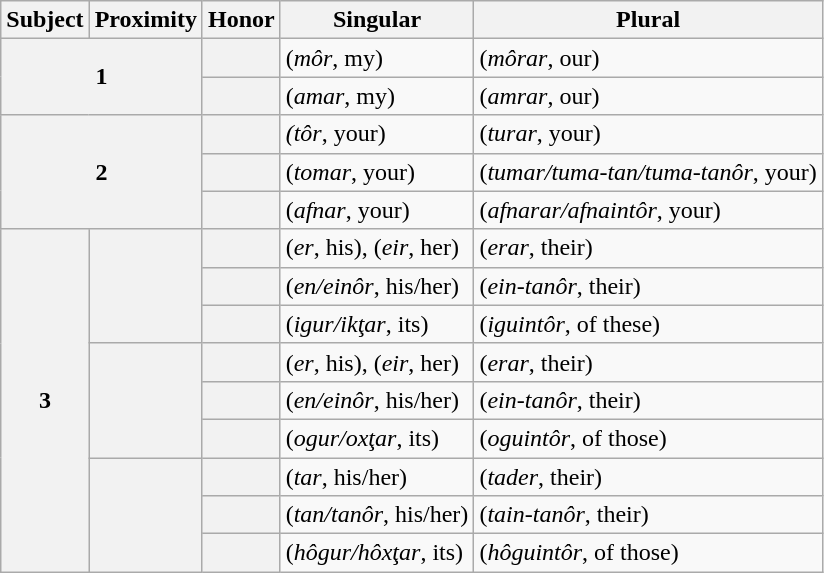<table class="wikitable">
<tr>
<th>Subject</th>
<th>Proximity</th>
<th>Honor</th>
<th>Singular</th>
<th>Plural</th>
</tr>
<tr>
<th ! colspan="2" rowspan="2">1</th>
<th></th>
<td> (<em>môr</em>, my)</td>
<td> (<em>môrar</em>, our)</td>
</tr>
<tr>
<th></th>
<td> (<em>amar</em>, my)</td>
<td> (<em>amrar</em>, our)</td>
</tr>
<tr>
<th colspan="2" rowspan="3">2</th>
<th></th>
<td> <em>(tôr</em>, your)</td>
<td> (<em>turar</em>, your)</td>
</tr>
<tr>
<th></th>
<td> (<em>tomar</em>, your)</td>
<td> (<em>tumar/tuma-tan/tuma-tanôr</em>, your)</td>
</tr>
<tr>
<th></th>
<td> (<em>afnar</em>, your)</td>
<td> (<em>afnarar/afnaintôr</em>, your)</td>
</tr>
<tr>
<th rowspan="9">3</th>
<th rowspan="3"></th>
<th></th>
<td> (<em>er</em>, his),  (<em>eir</em>, her)</td>
<td> (<em>erar</em>, their)</td>
</tr>
<tr>
<th></th>
<td> (<em>en/einôr</em>, his/her)</td>
<td> (<em>ein-tanôr</em>, their)</td>
</tr>
<tr>
<th></th>
<td> (<em>igur/ikţar</em>, its)</td>
<td>  (<em>iguintôr</em>, of these)</td>
</tr>
<tr>
<th rowspan="3"></th>
<th></th>
<td> (<em>er</em>, his),  (<em>eir</em>, her)</td>
<td> (<em>erar</em>, their)</td>
</tr>
<tr>
<th></th>
<td> (<em>en/einôr</em>, his/her)</td>
<td> (<em>ein-tanôr</em>, their)</td>
</tr>
<tr>
<th></th>
<td> (<em>ogur/oxţar</em>, its)</td>
<td> (<em>oguintôr</em>, of those)</td>
</tr>
<tr>
<th rowspan="3"></th>
<th></th>
<td> (<em>tar</em>, his/her)</td>
<td> (<em>tader</em>, their)</td>
</tr>
<tr>
<th></th>
<td> (<em>tan/tanôr</em>, his/her)</td>
<td> (<em>tain-tanôr</em>, their)</td>
</tr>
<tr>
<th></th>
<td> (<em>hôgur/hôxţar</em>, its)</td>
<td>  (<em>hôguintôr</em>, of those)</td>
</tr>
</table>
